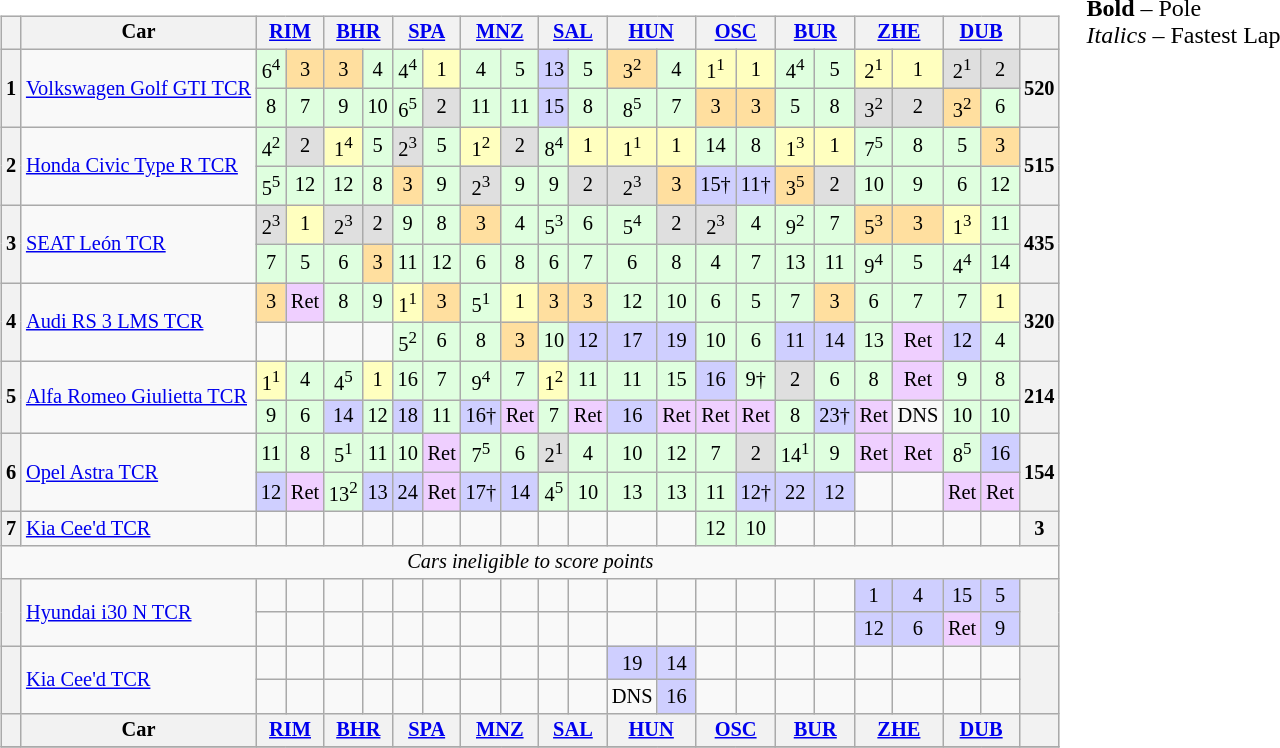<table>
<tr>
<td valign="top"><br><table align=left| class="wikitable" style="font-size: 85%; text-align: center">
<tr valign="top">
<th valign=middle></th>
<th valign=middle>Car</th>
<th colspan=2><a href='#'>RIM</a><br></th>
<th colspan=2><a href='#'>BHR</a><br></th>
<th colspan=2><a href='#'>SPA</a><br></th>
<th colspan=2><a href='#'>MNZ</a><br></th>
<th colspan=2><a href='#'>SAL</a><br></th>
<th colspan=2><a href='#'>HUN</a><br></th>
<th colspan=2><a href='#'>OSC</a><br></th>
<th colspan=2><a href='#'>BUR</a><br></th>
<th colspan=2><a href='#'>ZHE</a><br></th>
<th colspan=2><a href='#'>DUB</a><br></th>
<th valign=middle>  </th>
</tr>
<tr>
<th rowspan=2>1</th>
<td rowspan="2" align="left"><a href='#'>Volkswagen Golf GTI TCR</a></td>
<td style="background:#dfffdf;">6<sup>4</sup></td>
<td style="background:#ffdf9f;">3</td>
<td style="background:#ffdf9f;">3</td>
<td style="background:#dfffdf;">4</td>
<td style="background:#dfffdf;">4<sup>4</sup></td>
<td style="background:#ffffbf;">1</td>
<td style="background:#dfffdf;">4</td>
<td style="background:#dfffdf;">5</td>
<td style="background:#cfcfff;">13</td>
<td style="background:#dfffdf;">5</td>
<td style="background:#ffdf9f;">3<sup>2</sup></td>
<td style="background:#dfffdf;">4</td>
<td style="background:#ffffbf;">1<sup>1</sup></td>
<td style="background:#ffffbf;">1</td>
<td style="background:#dfffdf;">4<sup>4</sup></td>
<td style="background:#dfffdf;">5</td>
<td style="background:#ffffbf;">2<sup>1</sup></td>
<td style="background:#ffffbf;">1</td>
<td style="background:#dfdfdf;">2<sup>1</sup></td>
<td style="background:#dfdfdf;">2</td>
<th rowspan=2>520</th>
</tr>
<tr>
<td style="background:#dfffdf;">8</td>
<td style="background:#dfffdf;">7</td>
<td style="background:#dfffdf;">9</td>
<td style="background:#dfffdf;">10</td>
<td style="background:#dfffdf;">6<sup>5</sup></td>
<td style="background:#dfdfdf;">2</td>
<td style="background:#dfffdf;">11</td>
<td style="background:#dfffdf;">11</td>
<td style="background:#cfcfff;">15</td>
<td style="background:#dfffdf;">8</td>
<td style="background:#dfffdf;">8<sup>5</sup></td>
<td style="background:#dfffdf;">7</td>
<td style="background:#ffdf9f;">3</td>
<td style="background:#ffdf9f;">3</td>
<td style="background:#dfffdf;">5</td>
<td style="background:#dfffdf;">8</td>
<td style="background:#dfdfdf;">3<sup>2</sup></td>
<td style="background:#dfdfdf;">2</td>
<td style="background:#ffdf9f;">3<sup>2</sup></td>
<td style="background:#dfffdf;">6</td>
</tr>
<tr>
<th rowspan=2>2</th>
<td rowspan="2" align="left"><a href='#'>Honda Civic Type R TCR</a></td>
<td style="background:#dfffdf;">4<sup>2</sup></td>
<td style="background:#dfdfdf;">2</td>
<td style="background:#ffffbf;">1<sup>4</sup></td>
<td style="background:#dfffdf;">5</td>
<td style="background:#dfdfdf;">2<sup>3</sup></td>
<td style="background:#dfffdf;">5</td>
<td style="background:#ffffbf;">1<sup>2</sup></td>
<td style="background:#dfdfdf;">2</td>
<td style="background:#dfffdf;">8<sup>4</sup></td>
<td style="background:#ffffbf;">1</td>
<td style="background:#ffffbf;">1<sup>1</sup></td>
<td style="background:#ffffbf;">1</td>
<td style="background:#dfffdf;">14</td>
<td style="background:#dfffdf;">8</td>
<td style="background:#ffffbf;">1<sup>3</sup></td>
<td style="background:#ffffbf;">1</td>
<td style="background:#dfffdf;">7<sup>5</sup></td>
<td style="background:#dfffdf;">8</td>
<td style="background:#dfffdf;">5</td>
<td style="background:#ffdf9f;">3</td>
<th rowspan=2>515</th>
</tr>
<tr>
<td style="background:#dfffdf;">5<sup>5</sup></td>
<td style="background:#dfffdf;">12</td>
<td style="background:#dfffdf;">12</td>
<td style="background:#dfffdf;">8</td>
<td style="background:#ffdf9f;">3</td>
<td style="background:#dfffdf;">9</td>
<td style="background:#dfdfdf;">2<sup>3</sup></td>
<td style="background:#dfffdf;">9</td>
<td style="background:#dfffdf;">9</td>
<td style="background:#dfdfdf;">2</td>
<td style="background:#dfdfdf;">2<sup>3</sup></td>
<td style="background:#ffdf9f;">3</td>
<td style="background:#cfcfff;">15†</td>
<td style="background:#cfcfff;">11†</td>
<td style="background:#ffdf9f;">3<sup>5</sup></td>
<td style="background:#dfdfdf;">2</td>
<td style="background:#dfffdf;">10</td>
<td style="background:#dfffdf;">9</td>
<td style="background:#dfffdf;">6</td>
<td style="background:#dfffdf;">12</td>
</tr>
<tr>
<th rowspan=2>3</th>
<td rowspan=2 align=left><a href='#'>SEAT León TCR</a></td>
<td style="background:#dfdfdf;">2<sup>3</sup></td>
<td style="background:#ffffbf;">1</td>
<td style="background:#dfdfdf;">2<sup>3</sup></td>
<td style="background:#dfdfdf;">2</td>
<td style="background:#dfffdf;">9</td>
<td style="background:#dfffdf;">8</td>
<td style="background:#ffdf9f;">3</td>
<td style="background:#dfffdf;">4</td>
<td style="background:#dfffdf;">5<sup>3</sup></td>
<td style="background:#dfffdf;">6</td>
<td style="background:#dfffdf;">5<sup>4</sup></td>
<td style="background:#dfdfdf;">2</td>
<td style="background:#dfdfdf;">2<sup>3</sup></td>
<td style="background:#dfffdf;">4</td>
<td style="background:#dfffdf;">9<sup>2</sup></td>
<td style="background:#dfffdf;">7</td>
<td style="background:#ffdf9f;">5<sup>3</sup></td>
<td style="background:#ffdf9f;">3</td>
<td style="background:#ffffbf;">1<sup>3</sup></td>
<td style="background:#dfffdf;">11</td>
<th rowspan=2>435</th>
</tr>
<tr>
<td style="background:#dfffdf;">7</td>
<td style="background:#dfffdf;">5</td>
<td style="background:#dfffdf;">6</td>
<td style="background:#ffdf9f;">3</td>
<td style="background:#dfffdf;">11</td>
<td style="background:#dfffdf;">12</td>
<td style="background:#dfffdf;">6</td>
<td style="background:#dfffdf;">8</td>
<td style="background:#dfffdf;">6</td>
<td style="background:#dfffdf;">7</td>
<td style="background:#dfffdf;">6</td>
<td style="background:#dfffdf;">8</td>
<td style="background:#dfffdf;">4</td>
<td style="background:#dfffdf;">7</td>
<td style="background:#dfffdf;">13</td>
<td style="background:#dfffdf;">11</td>
<td style="background:#dfffdf;">9<sup>4</sup></td>
<td style="background:#dfffdf;">5</td>
<td style="background:#dfffdf;">4<sup>4</sup></td>
<td style="background:#dfffdf;">14</td>
</tr>
<tr>
<th rowspan=2>4</th>
<td align="left" rowspan=2><a href='#'>Audi RS 3 LMS TCR</a></td>
<td style="background:#ffdf9f;">3</td>
<td style="background:#efcfff;">Ret</td>
<td style="background:#dfffdf;">8</td>
<td style="background:#dfffdf;">9</td>
<td style="background:#ffffbf;">1<sup>1</sup></td>
<td style="background:#ffdf9f;">3</td>
<td style="background:#dfffdf;">5<sup>1</sup></td>
<td style="background:#ffffbf;">1</td>
<td style="background:#ffdf9f;">3</td>
<td style="background:#ffdf9f;">3</td>
<td style="background:#dfffdf;">12</td>
<td style="background:#dfffdf;">10</td>
<td style="background:#dfffdf;">6</td>
<td style="background:#dfffdf;">5</td>
<td style="background:#dfffdf;">7</td>
<td style="background:#ffdf9f;">3</td>
<td style="background:#dfffdf;">6</td>
<td style="background:#dfffdf;">7</td>
<td style="background:#dfffdf;">7</td>
<td style="background:#ffffbf;">1</td>
<th rowspan=2>320</th>
</tr>
<tr>
<td></td>
<td></td>
<td></td>
<td></td>
<td style="background:#dfffdf;">5<sup>2</sup></td>
<td style="background:#dfffdf;">6</td>
<td style="background:#dfffdf;">8</td>
<td style="background:#ffdf9f;">3</td>
<td style="background:#dfffdf;">10</td>
<td style="background:#cfcfff;">12</td>
<td style="background:#cfcfff;">17</td>
<td style="background:#cfcfff;">19</td>
<td style="background:#dfffdf;">10</td>
<td style="background:#dfffdf;">6</td>
<td style="background:#cfcfff;">11</td>
<td style="background:#cfcfff;">14</td>
<td style="background:#dfffdf;">13</td>
<td style="background:#efcfff;">Ret</td>
<td style="background:#cfcfff;">12</td>
<td style="background:#dfffdf;">4</td>
</tr>
<tr>
<th rowspan=2>5</th>
<td rowspan="2" align="left"><a href='#'>Alfa Romeo Giulietta TCR</a></td>
<td style="background:#ffffbf;">1<sup>1</sup></td>
<td style="background:#dfffdf;">4</td>
<td style="background:#dfffdf;">4<sup>5</sup></td>
<td style="background:#ffffbf;">1</td>
<td style="background:#dfffdf;">16</td>
<td style="background:#dfffdf;">7</td>
<td style="background:#dfffdf;">9<sup>4</sup></td>
<td style="background:#dfffdf;">7</td>
<td style="background:#ffffbf;">1<sup>2</sup></td>
<td style="background:#dfffdf;">11</td>
<td style="background:#dfffdf;">11</td>
<td style="background:#dfffdf;">15</td>
<td style="background:#cfcfff;">16</td>
<td style="background:#dfffdf;">9†</td>
<td style="background:#dfdfdf;">2</td>
<td style="background:#dfffdf;">6</td>
<td style="background:#dfffdf;">8</td>
<td style="background:#efcfff;">Ret</td>
<td style="background:#dfffdf;">9</td>
<td style="background:#dfffdf;">8</td>
<th rowspan=2>214</th>
</tr>
<tr>
<td style="background:#dfffdf;">9</td>
<td style="background:#dfffdf;">6</td>
<td style="background:#cfcfff;">14</td>
<td style="background:#dfffdf;">12</td>
<td style="background:#cfcfff;">18</td>
<td style="background:#dfffdf;">11</td>
<td style="background:#cfcfff;">16†</td>
<td style="background:#efcfff;">Ret</td>
<td style="background:#dfffdf;">7</td>
<td style="background:#efcfff;">Ret</td>
<td style="background:#cfcfff;">16</td>
<td style="background:#efcfff;">Ret</td>
<td style="background:#efcfff;">Ret</td>
<td style="background:#efcfff;">Ret</td>
<td style="background:#dfffdf;">8</td>
<td style="background:#cfcfff;">23†</td>
<td style="background:#efcfff;">Ret</td>
<td>DNS</td>
<td style="background:#dfffdf;">10</td>
<td style="background:#dfffdf;">10</td>
</tr>
<tr>
<th rowspan=2>6</th>
<td rowspan=2 align=left><a href='#'>Opel Astra TCR</a></td>
<td style="background:#dfffdf;">11</td>
<td style="background:#dfffdf;">8</td>
<td style="background:#dfffdf;">5<sup>1</sup></td>
<td style="background:#dfffdf;">11</td>
<td style="background:#dfffdf;">10</td>
<td style="background:#efcfff;">Ret</td>
<td style="background:#dfffdf;">7<sup>5</sup></td>
<td style="background:#dfffdf;">6</td>
<td style="background:#dfdfdf;">2<sup>1</sup></td>
<td style="background:#dfffdf;">4</td>
<td style="background:#dfffdf;">10</td>
<td style="background:#dfffdf;">12</td>
<td style="background:#dfffdf;">7</td>
<td style="background:#dfdfdf;">2</td>
<td style="background:#dfffdf;">14<sup>1</sup></td>
<td style="background:#dfffdf;">9</td>
<td style="background:#efcfff;">Ret</td>
<td style="background:#efcfff;">Ret</td>
<td style="background:#dfffdf;">8<sup>5</sup></td>
<td style="background:#cfcfff;">16</td>
<th rowspan=2>154</th>
</tr>
<tr>
<td style="background:#cfcfff;">12</td>
<td style="background:#efcfff;">Ret</td>
<td style="background:#dfffdf;">13<sup>2</sup></td>
<td style="background:#cfcfff;">13</td>
<td style="background:#cfcfff;">24</td>
<td style="background:#efcfff;">Ret</td>
<td style="background:#cfcfff;">17†</td>
<td style="background:#cfcfff;">14</td>
<td style="background:#dfffdf;">4<sup>5</sup></td>
<td style="background:#dfffdf;">10</td>
<td style="background:#dfffdf;">13</td>
<td style="background:#dfffdf;">13</td>
<td style="background:#dfffdf;">11</td>
<td style="background:#cfcfff;">12†</td>
<td style="background:#cfcfff;">22</td>
<td style="background:#cfcfff;">12</td>
<td></td>
<td></td>
<td style="background:#efcfff;">Ret</td>
<td style="background:#efcfff;">Ret</td>
</tr>
<tr>
<th>7</th>
<td align=left><a href='#'>Kia Cee'd TCR</a></td>
<td></td>
<td></td>
<td></td>
<td></td>
<td></td>
<td></td>
<td></td>
<td></td>
<td></td>
<td></td>
<td></td>
<td></td>
<td style="background:#dfffdf;">12</td>
<td style="background:#dfffdf;">10</td>
<td></td>
<td></td>
<td></td>
<td></td>
<td></td>
<td></td>
<th>3</th>
</tr>
<tr>
<td colspan=25><em>Cars ineligible to score points</em></td>
</tr>
<tr>
<th rowspan=2></th>
<td rowspan=2 align=left><a href='#'>Hyundai i30 N TCR</a></td>
<td></td>
<td></td>
<td></td>
<td></td>
<td></td>
<td></td>
<td></td>
<td></td>
<td></td>
<td></td>
<td></td>
<td></td>
<td></td>
<td></td>
<td></td>
<td></td>
<td style="background:#cfcfff;">1</td>
<td style="background:#cfcfff;">4</td>
<td style="background:#cfcfff;">15</td>
<td style="background:#cfcfff;">5</td>
<th rowspan=2></th>
</tr>
<tr>
<td></td>
<td></td>
<td></td>
<td></td>
<td></td>
<td></td>
<td></td>
<td></td>
<td></td>
<td></td>
<td></td>
<td></td>
<td></td>
<td></td>
<td></td>
<td></td>
<td style="background:#cfcfff;">12</td>
<td style="background:#cfcfff;">6</td>
<td style="background:#efcfff;">Ret</td>
<td style="background:#cfcfff;">9</td>
</tr>
<tr>
<th rowspan=2></th>
<td rowspan=2 align=left><a href='#'>Kia Cee'd TCR</a></td>
<td></td>
<td></td>
<td></td>
<td></td>
<td></td>
<td></td>
<td></td>
<td></td>
<td></td>
<td></td>
<td style="background:#cfcfff;">19</td>
<td style="background:#cfcfff;">14</td>
<td></td>
<td></td>
<td></td>
<td></td>
<td></td>
<td></td>
<td></td>
<td></td>
<th rowspan=2></th>
</tr>
<tr>
<td></td>
<td></td>
<td></td>
<td></td>
<td></td>
<td></td>
<td></td>
<td></td>
<td></td>
<td></td>
<td>DNS</td>
<td style="background:#cfcfff;">16</td>
<td></td>
<td></td>
<td></td>
<td></td>
<td></td>
<td></td>
<td></td>
<td></td>
</tr>
<tr valign="top">
<th valign=middle></th>
<th valign=middle>Car</th>
<th colspan=2><a href='#'>RIM</a><br></th>
<th colspan=2><a href='#'>BHR</a><br></th>
<th colspan=2><a href='#'>SPA</a><br></th>
<th colspan=2><a href='#'>MNZ</a><br></th>
<th colspan=2><a href='#'>SAL</a><br></th>
<th colspan=2><a href='#'>HUN</a><br></th>
<th colspan=2><a href='#'>OSC</a><br></th>
<th colspan=2><a href='#'>BUR</a><br></th>
<th colspan=2><a href='#'>ZHE</a><br></th>
<th colspan=2><a href='#'>DUB</a><br></th>
<th valign=middle>  </th>
</tr>
<tr>
</tr>
</table>
</td>
<td valign="top"><br>
<span><strong>Bold</strong> – Pole<br>
<em>Italics</em> – Fastest Lap</span></td>
</tr>
</table>
